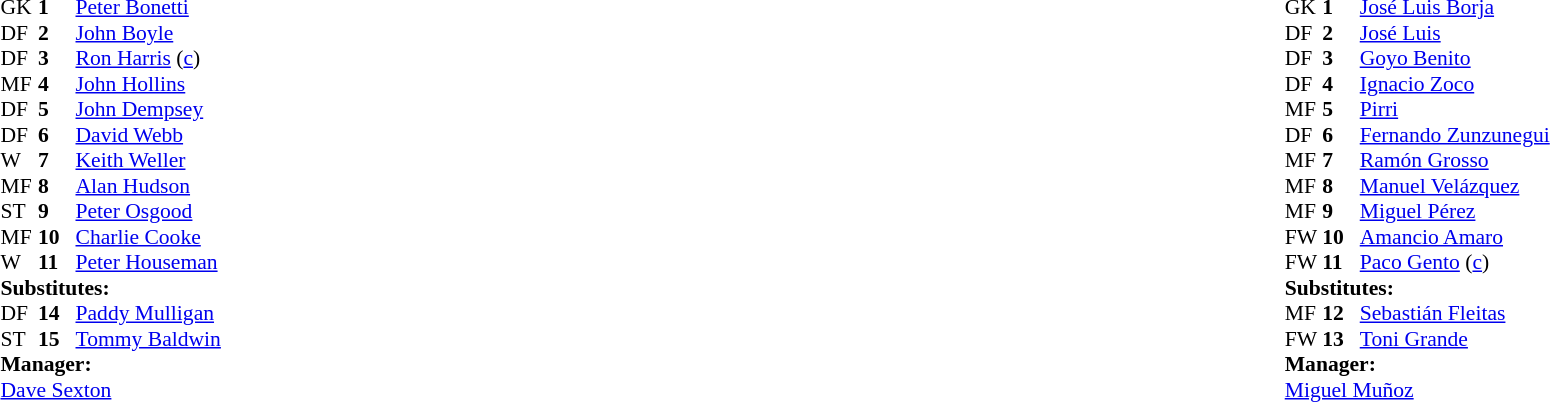<table width="100%">
<tr>
<td valign="top" width="50%"><br><table style="font-size: 90%" cellspacing="0" cellpadding="0">
<tr>
<td colspan="4"></td>
</tr>
<tr>
<th width=25></th>
<th width=25></th>
</tr>
<tr>
<td>GK</td>
<td><strong>1</strong></td>
<td> <a href='#'>Peter Bonetti</a></td>
</tr>
<tr>
<td>DF</td>
<td><strong>2</strong></td>
<td> <a href='#'>John Boyle</a></td>
</tr>
<tr>
<td>DF</td>
<td><strong>3</strong></td>
<td> <a href='#'>Ron Harris</a> (<a href='#'>c</a>)</td>
</tr>
<tr>
<td>MF</td>
<td><strong>4</strong></td>
<td> <a href='#'>John Hollins</a></td>
<td></td>
<td></td>
</tr>
<tr>
<td>DF</td>
<td><strong>5</strong></td>
<td> <a href='#'>John Dempsey</a></td>
</tr>
<tr>
<td>DF</td>
<td><strong>6</strong></td>
<td> <a href='#'>David Webb</a></td>
</tr>
<tr>
<td>W</td>
<td><strong>7</strong></td>
<td> <a href='#'>Keith Weller</a></td>
</tr>
<tr>
<td>MF</td>
<td><strong>8</strong></td>
<td> <a href='#'>Alan Hudson</a></td>
</tr>
<tr>
<td>ST</td>
<td><strong>9</strong></td>
<td> <a href='#'>Peter Osgood</a></td>
<td></td>
<td></td>
</tr>
<tr>
<td>MF</td>
<td><strong>10</strong></td>
<td> <a href='#'>Charlie Cooke</a></td>
</tr>
<tr>
<td>W</td>
<td><strong>11</strong></td>
<td> <a href='#'>Peter Houseman</a></td>
</tr>
<tr>
<td colspan=3><strong>Substitutes:</strong></td>
</tr>
<tr>
<td>DF</td>
<td><strong>14</strong></td>
<td> <a href='#'>Paddy Mulligan</a></td>
<td></td>
<td></td>
</tr>
<tr>
<td>ST</td>
<td><strong>15</strong></td>
<td> <a href='#'>Tommy Baldwin</a></td>
<td></td>
<td></td>
</tr>
<tr>
<td colspan=3><strong>Manager:</strong></td>
</tr>
<tr>
<td colspan=4> <a href='#'>Dave Sexton</a></td>
</tr>
</table>
</td>
<td valign="top" width="50%"><br><table style="font-size: 90%" cellspacing="0" cellpadding="0" align=center>
<tr>
<td colspan="4"></td>
</tr>
<tr>
<th width=25></th>
<th width=25></th>
</tr>
<tr>
<td>GK</td>
<td><strong>1</strong></td>
<td> <a href='#'>José Luis Borja</a></td>
</tr>
<tr>
<td>DF</td>
<td><strong>2</strong></td>
<td> <a href='#'>José Luis</a></td>
</tr>
<tr>
<td>DF</td>
<td><strong>3</strong></td>
<td> <a href='#'>Goyo Benito</a></td>
</tr>
<tr>
<td>DF</td>
<td><strong>4</strong></td>
<td> <a href='#'>Ignacio Zoco</a></td>
</tr>
<tr>
<td>MF</td>
<td><strong>5</strong></td>
<td> <a href='#'>Pirri</a></td>
</tr>
<tr>
<td>DF</td>
<td><strong>6</strong></td>
<td> <a href='#'>Fernando Zunzunegui</a></td>
</tr>
<tr>
<td>MF</td>
<td><strong>7</strong></td>
<td> <a href='#'>Ramón Grosso</a></td>
</tr>
<tr>
<td>MF</td>
<td><strong>8</strong></td>
<td> <a href='#'>Manuel Velázquez</a></td>
</tr>
<tr>
<td>MF</td>
<td><strong>9</strong></td>
<td> <a href='#'>Miguel Pérez</a></td>
<td></td>
<td></td>
</tr>
<tr>
<td>FW</td>
<td><strong>10</strong></td>
<td> <a href='#'>Amancio Amaro</a></td>
</tr>
<tr>
<td>FW</td>
<td><strong>11</strong></td>
<td> <a href='#'>Paco Gento</a> (<a href='#'>c</a>)</td>
<td></td>
<td></td>
</tr>
<tr>
<td colspan=3><strong>Substitutes:</strong></td>
</tr>
<tr>
<td>MF</td>
<td><strong>12</strong></td>
<td> <a href='#'>Sebastián Fleitas</a></td>
<td></td>
<td></td>
</tr>
<tr>
<td>FW</td>
<td><strong>13</strong></td>
<td> <a href='#'>Toni Grande</a></td>
<td></td>
<td></td>
</tr>
<tr>
<td colspan=3><strong>Manager:</strong></td>
</tr>
<tr>
<td colspan=4> <a href='#'>Miguel Muñoz</a></td>
</tr>
</table>
</td>
</tr>
</table>
